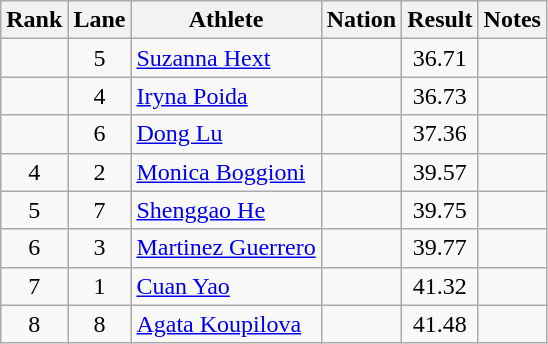<table class="wikitable sortable" style="text-align:center">
<tr>
<th>Rank</th>
<th>Lane</th>
<th>Athlete</th>
<th>Nation</th>
<th>Result</th>
<th>Notes</th>
</tr>
<tr>
<td></td>
<td>5</td>
<td align=left><a href='#'>Suzanna Hext</a></td>
<td align=left></td>
<td>36.71</td>
<td></td>
</tr>
<tr>
<td></td>
<td>4</td>
<td align=left><a href='#'>Iryna Poida</a></td>
<td align=left></td>
<td>36.73</td>
<td></td>
</tr>
<tr>
<td></td>
<td>6</td>
<td align=left><a href='#'>Dong Lu</a></td>
<td align=left></td>
<td>37.36</td>
<td></td>
</tr>
<tr>
<td>4</td>
<td>2</td>
<td align=left><a href='#'>Monica Boggioni</a></td>
<td align=left></td>
<td>39.57</td>
<td></td>
</tr>
<tr>
<td>5</td>
<td>7</td>
<td align=left><a href='#'>Shenggao He</a></td>
<td align=left></td>
<td>39.75</td>
<td></td>
</tr>
<tr>
<td>6</td>
<td>3</td>
<td align=left><a href='#'>Martinez Guerrero</a></td>
<td align=left></td>
<td>39.77</td>
<td></td>
</tr>
<tr>
<td>7</td>
<td>1</td>
<td align=left><a href='#'>Cuan Yao</a></td>
<td align=left></td>
<td>41.32</td>
<td></td>
</tr>
<tr>
<td>8</td>
<td>8</td>
<td align=left><a href='#'>Agata Koupilova</a></td>
<td align=left></td>
<td>41.48</td>
<td></td>
</tr>
</table>
